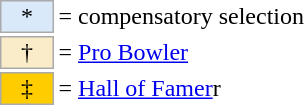<table border=0 cellspacing="0" cellpadding="8">
<tr>
<td><br><table style="margin: 0.75em 0 0 0.5em;">
<tr>
<td style="background:#d9e9f9; border:1px solid #aaa; width:2em; text-align:center;">*</td>
<td>= compensatory selection</td>
<td></td>
</tr>
<tr>
<td style="background:#faecc8; border:1px solid #aaa; width:2em; text-align:center;">†</td>
<td>= <a href='#'>Pro Bowler</a></td>
</tr>
<tr>
<td style="background-color:#FFCC00; border:1px solid #aaaaaa; width:2em; text-align:center;">‡</td>
<td>= <a href='#'>Hall of Famer</a>r</td>
</tr>
</table>
</td>
<td cellspacing="2"><br></td>
</tr>
</table>
